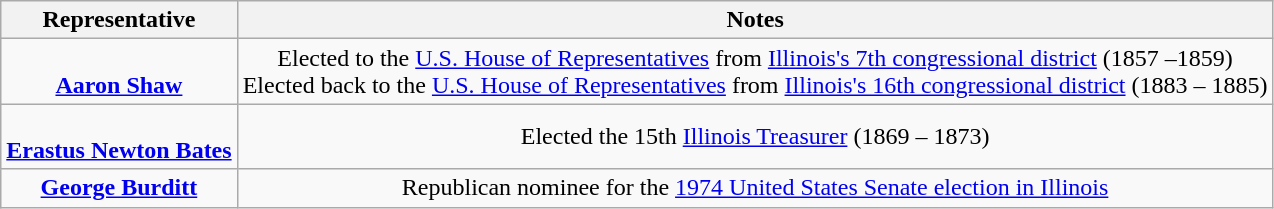<table class="wikitable" style="text-align:center">
<tr>
<th>Representative</th>
<th>Notes</th>
</tr>
<tr>
<td align=center><br><strong><a href='#'>Aaron Shaw</a></strong></td>
<td>Elected to the <a href='#'>U.S. House of Representatives</a> from <a href='#'>Illinois's 7th congressional district</a> (1857 –1859)<br>Elected back to the <a href='#'>U.S. House of Representatives</a> from <a href='#'>Illinois's 16th congressional district</a> (1883 – 1885)</td>
</tr>
<tr>
<td align=center><br><strong><a href='#'>Erastus Newton Bates</a></strong></td>
<td>Elected the 15th <a href='#'>Illinois Treasurer</a> (1869 – 1873)</td>
</tr>
<tr>
<td><strong><a href='#'>George Burditt</a></strong></td>
<td>Republican nominee for the <a href='#'>1974 United States Senate election in Illinois</a></td>
</tr>
</table>
